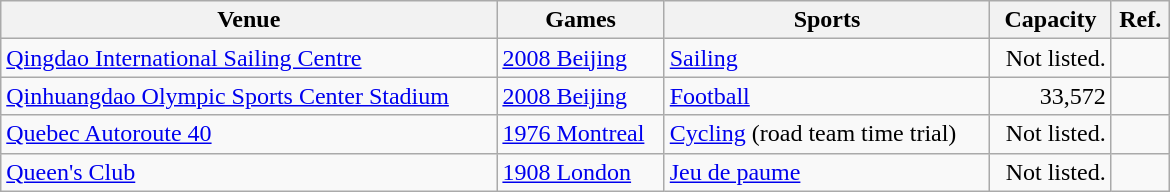<table class="wikitable sortable" width=780px>
<tr>
<th>Venue</th>
<th>Games</th>
<th>Sports</th>
<th>Capacity</th>
<th>Ref.</th>
</tr>
<tr>
<td><a href='#'>Qingdao International Sailing Centre</a></td>
<td><a href='#'>2008 Beijing</a></td>
<td><a href='#'>Sailing</a></td>
<td align="right">Not listed.</td>
<td align=center></td>
</tr>
<tr>
<td><a href='#'>Qinhuangdao Olympic Sports Center Stadium</a></td>
<td><a href='#'>2008 Beijing</a></td>
<td><a href='#'>Football</a></td>
<td align="right">33,572</td>
<td align=center></td>
</tr>
<tr>
<td><a href='#'>Quebec Autoroute 40</a></td>
<td><a href='#'>1976 Montreal</a></td>
<td><a href='#'>Cycling</a> (road team time trial)</td>
<td align="right">Not listed.</td>
<td align=center></td>
</tr>
<tr>
<td><a href='#'>Queen's Club</a></td>
<td><a href='#'>1908 London</a></td>
<td><a href='#'>Jeu de paume</a></td>
<td align="right">Not listed.</td>
<td align=center></td>
</tr>
</table>
